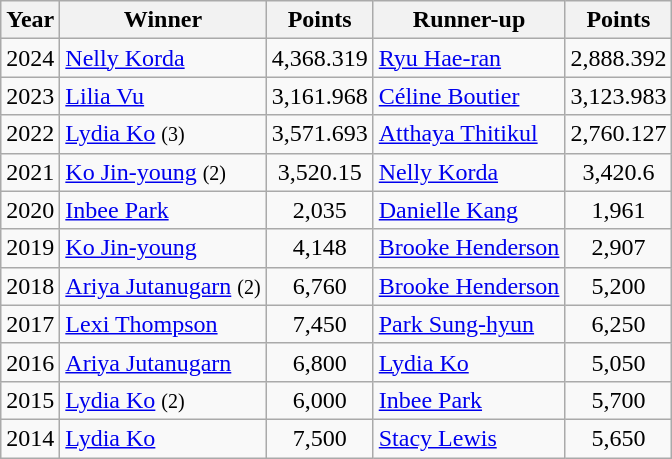<table class="wikitable">
<tr>
<th>Year</th>
<th>Winner</th>
<th>Points</th>
<th>Runner-up</th>
<th>Points</th>
</tr>
<tr>
<td align=center>2024</td>
<td> <a href='#'>Nelly Korda</a></td>
<td align=center>4,368.319</td>
<td> <a href='#'>Ryu Hae-ran</a></td>
<td align=center>2,888.392</td>
</tr>
<tr>
<td align=center>2023</td>
<td> <a href='#'>Lilia Vu</a></td>
<td align=center>3,161.968</td>
<td> <a href='#'>Céline Boutier</a></td>
<td align=center>3,123.983</td>
</tr>
<tr>
<td align=center>2022</td>
<td> <a href='#'>Lydia Ko</a> <small>(3)</small></td>
<td align=center>3,571.693</td>
<td> <a href='#'>Atthaya Thitikul</a></td>
<td align=center>2,760.127</td>
</tr>
<tr>
<td align=center>2021</td>
<td> <a href='#'>Ko Jin-young</a> <small>(2)</small></td>
<td align=center>3,520.15</td>
<td> <a href='#'>Nelly Korda</a></td>
<td align=center>3,420.6</td>
</tr>
<tr>
<td align=center>2020</td>
<td> <a href='#'>Inbee Park</a></td>
<td align=center>2,035</td>
<td> <a href='#'>Danielle Kang</a></td>
<td align=center>1,961</td>
</tr>
<tr>
<td align=center>2019</td>
<td> <a href='#'>Ko Jin-young</a></td>
<td align=center>4,148</td>
<td> <a href='#'>Brooke Henderson</a></td>
<td align=center>2,907</td>
</tr>
<tr>
<td align=center>2018</td>
<td> <a href='#'>Ariya Jutanugarn</a> <small>(2)</small></td>
<td align=center>6,760</td>
<td> <a href='#'>Brooke Henderson</a></td>
<td align=center>5,200</td>
</tr>
<tr>
<td align=center>2017</td>
<td> <a href='#'>Lexi Thompson</a></td>
<td align=center>7,450</td>
<td> <a href='#'>Park Sung-hyun</a></td>
<td align=center>6,250</td>
</tr>
<tr>
<td align=center>2016</td>
<td> <a href='#'>Ariya Jutanugarn</a></td>
<td align=center>6,800</td>
<td> <a href='#'>Lydia Ko</a></td>
<td align=center>5,050</td>
</tr>
<tr>
<td align=center>2015</td>
<td> <a href='#'>Lydia Ko</a> <small>(2)</small></td>
<td align=center>6,000</td>
<td> <a href='#'>Inbee Park</a></td>
<td align=center>5,700</td>
</tr>
<tr>
<td align=center>2014</td>
<td> <a href='#'>Lydia Ko</a></td>
<td align=center>7,500</td>
<td> <a href='#'>Stacy Lewis</a></td>
<td align=center>5,650</td>
</tr>
</table>
